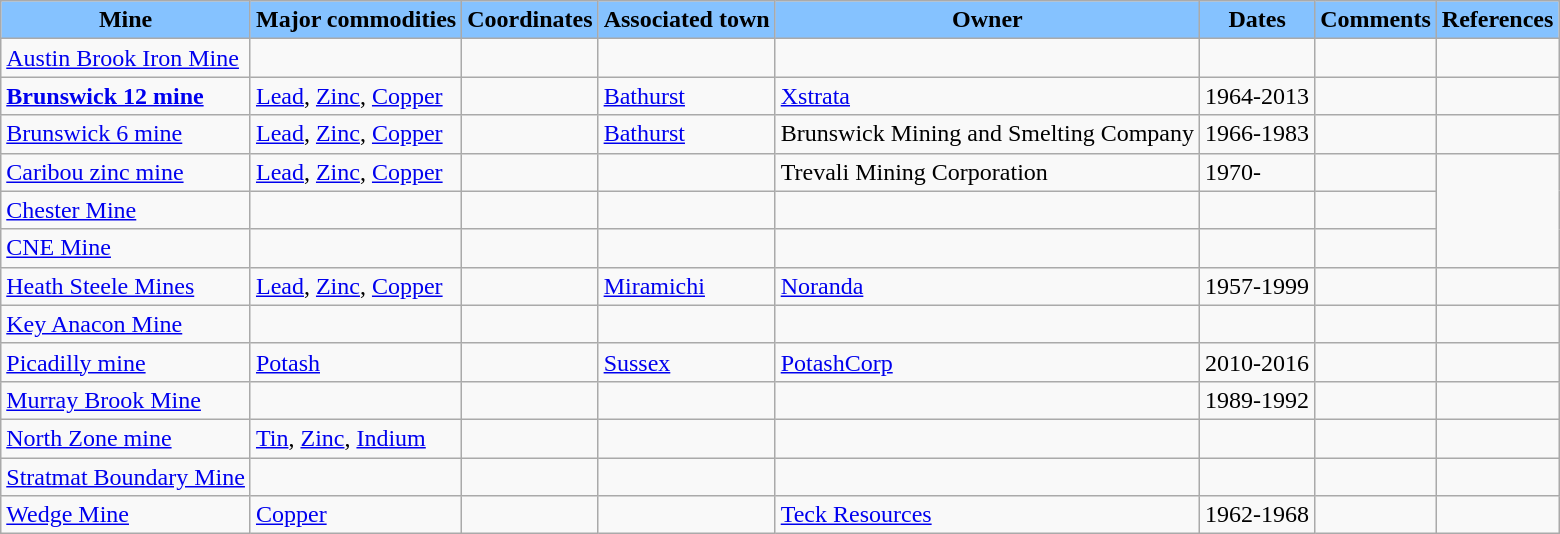<table class="sortable wikitable">
<tr>
<th style="background-color:#85C2FF" align="center">Mine</th>
<th style="background-color:#85C2FF" align="center">Major commodities</th>
<th style="background-color:#85C2FF" align="center" class="unsortable">Coordinates</th>
<th style="background-color:#85C2FF" align="center">Associated town</th>
<th style="background-color:#85C2FF" align="center">Owner</th>
<th style="background-color:#85C2FF" align="center">Dates</th>
<th style="background-color:#85C2FF" align="center" class="unsortable">Comments</th>
<th style="background-color:#85C2FF" align="center" class="unsortable">References</th>
</tr>
<tr>
<td><a href='#'>Austin Brook Iron Mine</a></td>
<td></td>
<td></td>
<td></td>
<td></td>
<td></td>
<td></td>
<td></td>
</tr>
<tr>
<td><strong><a href='#'>Brunswick 12 mine</a></strong></td>
<td><a href='#'>Lead</a>, <a href='#'>Zinc</a>, <a href='#'>Copper</a></td>
<td></td>
<td><a href='#'>Bathurst</a></td>
<td><a href='#'>Xstrata</a></td>
<td>1964-2013</td>
<td></td>
<td></td>
</tr>
<tr>
<td><a href='#'>Brunswick 6 mine</a></td>
<td><a href='#'>Lead</a>, <a href='#'>Zinc</a>, <a href='#'>Copper</a></td>
<td></td>
<td><a href='#'>Bathurst</a></td>
<td>Brunswick Mining and Smelting Company</td>
<td>1966-1983</td>
<td></td>
<td></td>
</tr>
<tr>
<td><a href='#'>Caribou zinc mine</a></td>
<td><a href='#'>Lead</a>, <a href='#'>Zinc</a>, <a href='#'>Copper</a></td>
<td></td>
<td></td>
<td>Trevali Mining Corporation</td>
<td>1970-</td>
<td></td>
</tr>
<tr>
<td><a href='#'>Chester Mine</a></td>
<td></td>
<td></td>
<td></td>
<td></td>
<td></td>
<td></td>
</tr>
<tr>
<td><a href='#'>CNE Mine</a></td>
<td></td>
<td></td>
<td></td>
<td></td>
<td></td>
<td></td>
</tr>
<tr>
<td><a href='#'>Heath Steele Mines</a></td>
<td><a href='#'>Lead</a>, <a href='#'>Zinc</a>, <a href='#'>Copper</a></td>
<td></td>
<td><a href='#'>Miramichi</a></td>
<td><a href='#'>Noranda</a></td>
<td>1957-1999</td>
<td></td>
<td></td>
</tr>
<tr>
<td><a href='#'>Key Anacon Mine</a></td>
<td></td>
<td></td>
<td></td>
<td></td>
<td></td>
<td></td>
<td></td>
</tr>
<tr>
<td><a href='#'>Picadilly mine</a></td>
<td><a href='#'>Potash</a></td>
<td></td>
<td><a href='#'>Sussex</a></td>
<td><a href='#'>PotashCorp</a></td>
<td>2010-2016</td>
<td></td>
<td></td>
</tr>
<tr>
<td><a href='#'>Murray Brook Mine</a></td>
<td></td>
<td></td>
<td></td>
<td></td>
<td>1989-1992</td>
<td></td>
<td></td>
</tr>
<tr>
<td><a href='#'>North Zone mine</a></td>
<td><a href='#'>Tin</a>, <a href='#'>Zinc</a>, <a href='#'>Indium</a></td>
<td></td>
<td></td>
<td></td>
<td></td>
<td></td>
<td></td>
</tr>
<tr>
<td><a href='#'>Stratmat Boundary Mine</a></td>
<td></td>
<td></td>
<td></td>
<td></td>
<td></td>
<td></td>
<td></td>
</tr>
<tr>
<td><a href='#'>Wedge Mine</a></td>
<td><a href='#'>Copper</a></td>
<td></td>
<td></td>
<td><a href='#'>Teck Resources</a></td>
<td>1962-1968</td>
<td></td>
<td></td>
</tr>
</table>
